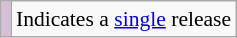<table class="wikitable" style="font-size:90%;">
<tr>
<td style="background:thistle;";text-align:center"> </td>
<td>Indicates a <a href='#'>single</a> release</td>
</tr>
</table>
